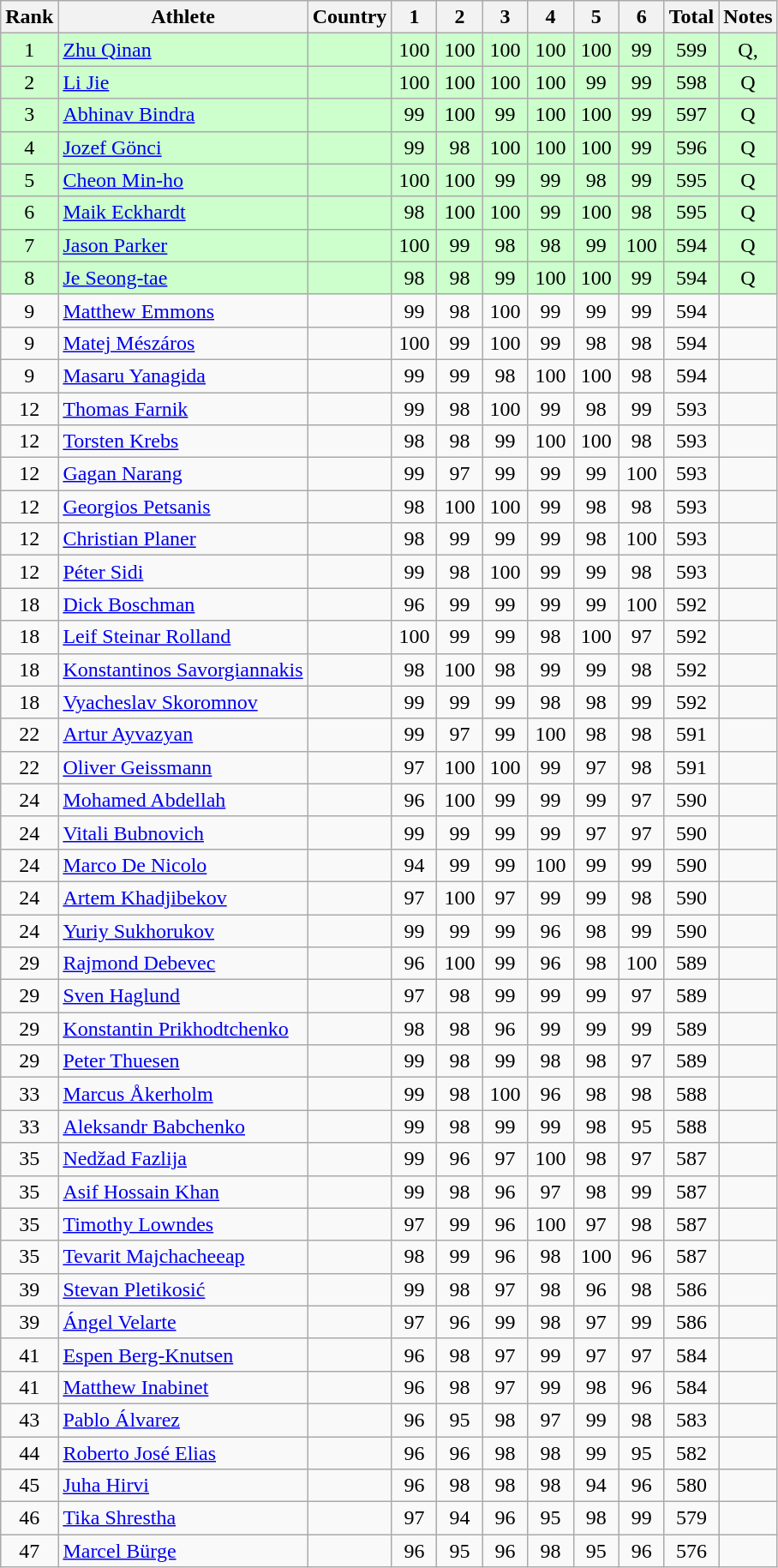<table class="wikitable sortable" style="text-align:center">
<tr>
<th>Rank</th>
<th>Athlete</th>
<th>Country</th>
<th class="unsortable" style="width: 28px">1</th>
<th class="unsortable" style="width: 28px">2</th>
<th class="unsortable" style="width: 28px">3</th>
<th class="unsortable" style="width: 28px">4</th>
<th class="unsortable" style="width: 28px">5</th>
<th class="unsortable" style="width: 28px">6</th>
<th>Total</th>
<th class="unsortable">Notes</th>
</tr>
<tr bgcolor=#ccffcc>
<td>1</td>
<td align=left><a href='#'>Zhu Qinan</a></td>
<td align=left></td>
<td>100</td>
<td>100</td>
<td>100</td>
<td>100</td>
<td>100</td>
<td>99</td>
<td>599</td>
<td>Q, </td>
</tr>
<tr bgcolor=#ccffcc>
<td>2</td>
<td align=left><a href='#'>Li Jie</a></td>
<td align=left></td>
<td>100</td>
<td>100</td>
<td>100</td>
<td>100</td>
<td>99</td>
<td>99</td>
<td>598</td>
<td>Q</td>
</tr>
<tr bgcolor=#ccffcc>
<td>3</td>
<td align=left><a href='#'>Abhinav Bindra</a></td>
<td align=left></td>
<td>99</td>
<td>100</td>
<td>99</td>
<td>100</td>
<td>100</td>
<td>99</td>
<td>597</td>
<td>Q</td>
</tr>
<tr bgcolor=#ccffcc>
<td>4</td>
<td align=left><a href='#'>Jozef Gönci</a></td>
<td align=left></td>
<td>99</td>
<td>98</td>
<td>100</td>
<td>100</td>
<td>100</td>
<td>99</td>
<td>596</td>
<td>Q</td>
</tr>
<tr bgcolor=#ccffcc>
<td>5</td>
<td align=left><a href='#'>Cheon Min-ho</a></td>
<td align=left></td>
<td>100</td>
<td>100</td>
<td>99</td>
<td>99</td>
<td>98</td>
<td>99</td>
<td>595</td>
<td>Q</td>
</tr>
<tr bgcolor=#ccffcc>
<td>6</td>
<td align=left><a href='#'>Maik Eckhardt</a></td>
<td align=left></td>
<td>98</td>
<td>100</td>
<td>100</td>
<td>99</td>
<td>100</td>
<td>98</td>
<td>595</td>
<td>Q</td>
</tr>
<tr bgcolor=#ccffcc>
<td>7</td>
<td align=left><a href='#'>Jason Parker</a></td>
<td align=left></td>
<td>100</td>
<td>99</td>
<td>98</td>
<td>98</td>
<td>99</td>
<td>100</td>
<td>594</td>
<td>Q</td>
</tr>
<tr bgcolor=#ccffcc>
<td>8</td>
<td align=left><a href='#'>Je Seong-tae</a></td>
<td align=left></td>
<td>98</td>
<td>98</td>
<td>99</td>
<td>100</td>
<td>100</td>
<td>99</td>
<td>594</td>
<td>Q</td>
</tr>
<tr>
<td>9</td>
<td align=left><a href='#'>Matthew Emmons</a></td>
<td align=left></td>
<td>99</td>
<td>98</td>
<td>100</td>
<td>99</td>
<td>99</td>
<td>99</td>
<td>594</td>
<td></td>
</tr>
<tr>
<td>9</td>
<td align=left><a href='#'>Matej Mészáros</a></td>
<td align=left></td>
<td>100</td>
<td>99</td>
<td>100</td>
<td>99</td>
<td>98</td>
<td>98</td>
<td>594</td>
<td></td>
</tr>
<tr>
<td>9</td>
<td align=left><a href='#'>Masaru Yanagida</a></td>
<td align=left></td>
<td>99</td>
<td>99</td>
<td>98</td>
<td>100</td>
<td>100</td>
<td>98</td>
<td>594</td>
<td></td>
</tr>
<tr>
<td>12</td>
<td align=left><a href='#'>Thomas Farnik</a></td>
<td align=left></td>
<td>99</td>
<td>98</td>
<td>100</td>
<td>99</td>
<td>98</td>
<td>99</td>
<td>593</td>
<td></td>
</tr>
<tr>
<td>12</td>
<td align=left><a href='#'>Torsten Krebs</a></td>
<td align=left></td>
<td>98</td>
<td>98</td>
<td>99</td>
<td>100</td>
<td>100</td>
<td>98</td>
<td>593</td>
<td></td>
</tr>
<tr>
<td>12</td>
<td align=left><a href='#'>Gagan Narang</a></td>
<td align=left></td>
<td>99</td>
<td>97</td>
<td>99</td>
<td>99</td>
<td>99</td>
<td>100</td>
<td>593</td>
<td></td>
</tr>
<tr>
<td>12</td>
<td align=left><a href='#'>Georgios Petsanis</a></td>
<td align=left></td>
<td>98</td>
<td>100</td>
<td>100</td>
<td>99</td>
<td>98</td>
<td>98</td>
<td>593</td>
<td></td>
</tr>
<tr>
<td>12</td>
<td align=left><a href='#'>Christian Planer</a></td>
<td align=left></td>
<td>98</td>
<td>99</td>
<td>99</td>
<td>99</td>
<td>98</td>
<td>100</td>
<td>593</td>
<td></td>
</tr>
<tr>
<td>12</td>
<td align=left><a href='#'>Péter Sidi</a></td>
<td align=left></td>
<td>99</td>
<td>98</td>
<td>100</td>
<td>99</td>
<td>99</td>
<td>98</td>
<td>593</td>
<td></td>
</tr>
<tr>
<td>18</td>
<td align=left><a href='#'>Dick Boschman</a></td>
<td align=left></td>
<td>96</td>
<td>99</td>
<td>99</td>
<td>99</td>
<td>99</td>
<td>100</td>
<td>592</td>
<td></td>
</tr>
<tr>
<td>18</td>
<td align=left><a href='#'>Leif Steinar Rolland</a></td>
<td align=left></td>
<td>100</td>
<td>99</td>
<td>99</td>
<td>98</td>
<td>100</td>
<td>97</td>
<td>592</td>
<td></td>
</tr>
<tr>
<td>18</td>
<td align=left><a href='#'>Konstantinos Savorgiannakis</a></td>
<td align=left></td>
<td>98</td>
<td>100</td>
<td>98</td>
<td>99</td>
<td>99</td>
<td>98</td>
<td>592</td>
<td></td>
</tr>
<tr>
<td>18</td>
<td align=left><a href='#'>Vyacheslav Skoromnov</a></td>
<td align=left></td>
<td>99</td>
<td>99</td>
<td>99</td>
<td>98</td>
<td>98</td>
<td>99</td>
<td>592</td>
<td></td>
</tr>
<tr>
<td>22</td>
<td align=left><a href='#'>Artur Ayvazyan</a></td>
<td align=left></td>
<td>99</td>
<td>97</td>
<td>99</td>
<td>100</td>
<td>98</td>
<td>98</td>
<td>591</td>
<td></td>
</tr>
<tr>
<td>22</td>
<td align=left><a href='#'>Oliver Geissmann</a></td>
<td align=left></td>
<td>97</td>
<td>100</td>
<td>100</td>
<td>99</td>
<td>97</td>
<td>98</td>
<td>591</td>
<td></td>
</tr>
<tr>
<td>24</td>
<td align=left><a href='#'>Mohamed Abdellah</a></td>
<td align=left></td>
<td>96</td>
<td>100</td>
<td>99</td>
<td>99</td>
<td>99</td>
<td>97</td>
<td>590</td>
<td></td>
</tr>
<tr>
<td>24</td>
<td align=left><a href='#'>Vitali Bubnovich</a></td>
<td align=left></td>
<td>99</td>
<td>99</td>
<td>99</td>
<td>99</td>
<td>97</td>
<td>97</td>
<td>590</td>
<td></td>
</tr>
<tr>
<td>24</td>
<td align=left><a href='#'>Marco De Nicolo</a></td>
<td align=left></td>
<td>94</td>
<td>99</td>
<td>99</td>
<td>100</td>
<td>99</td>
<td>99</td>
<td>590</td>
<td></td>
</tr>
<tr>
<td>24</td>
<td align=left><a href='#'>Artem Khadjibekov</a></td>
<td align=left></td>
<td>97</td>
<td>100</td>
<td>97</td>
<td>99</td>
<td>99</td>
<td>98</td>
<td>590</td>
<td></td>
</tr>
<tr>
<td>24</td>
<td align=left><a href='#'>Yuriy Sukhorukov</a></td>
<td align=left></td>
<td>99</td>
<td>99</td>
<td>99</td>
<td>96</td>
<td>98</td>
<td>99</td>
<td>590</td>
<td></td>
</tr>
<tr>
<td>29</td>
<td align=left><a href='#'>Rajmond Debevec</a></td>
<td align=left></td>
<td>96</td>
<td>100</td>
<td>99</td>
<td>96</td>
<td>98</td>
<td>100</td>
<td>589</td>
<td></td>
</tr>
<tr>
<td>29</td>
<td align=left><a href='#'>Sven Haglund</a></td>
<td align=left></td>
<td>97</td>
<td>98</td>
<td>99</td>
<td>99</td>
<td>99</td>
<td>97</td>
<td>589</td>
<td></td>
</tr>
<tr>
<td>29</td>
<td align=left><a href='#'>Konstantin Prikhodtchenko</a></td>
<td align=left></td>
<td>98</td>
<td>98</td>
<td>96</td>
<td>99</td>
<td>99</td>
<td>99</td>
<td>589</td>
<td></td>
</tr>
<tr>
<td>29</td>
<td align=left><a href='#'>Peter Thuesen</a></td>
<td align=left></td>
<td>99</td>
<td>98</td>
<td>99</td>
<td>98</td>
<td>98</td>
<td>97</td>
<td>589</td>
<td></td>
</tr>
<tr>
<td>33</td>
<td align=left><a href='#'>Marcus Åkerholm</a></td>
<td align=left></td>
<td>99</td>
<td>98</td>
<td>100</td>
<td>96</td>
<td>98</td>
<td>98</td>
<td>588</td>
<td></td>
</tr>
<tr>
<td>33</td>
<td align=left><a href='#'>Aleksandr Babchenko</a></td>
<td align=left></td>
<td>99</td>
<td>98</td>
<td>99</td>
<td>99</td>
<td>98</td>
<td>95</td>
<td>588</td>
<td></td>
</tr>
<tr>
<td>35</td>
<td align=left><a href='#'>Nedžad Fazlija</a></td>
<td align=left></td>
<td>99</td>
<td>96</td>
<td>97</td>
<td>100</td>
<td>98</td>
<td>97</td>
<td>587</td>
<td></td>
</tr>
<tr>
<td>35</td>
<td align=left><a href='#'>Asif Hossain Khan</a></td>
<td align=left></td>
<td>99</td>
<td>98</td>
<td>96</td>
<td>97</td>
<td>98</td>
<td>99</td>
<td>587</td>
<td></td>
</tr>
<tr>
<td>35</td>
<td align=left><a href='#'>Timothy Lowndes</a></td>
<td align=left></td>
<td>97</td>
<td>99</td>
<td>96</td>
<td>100</td>
<td>97</td>
<td>98</td>
<td>587</td>
<td></td>
</tr>
<tr>
<td>35</td>
<td align=left><a href='#'>Tevarit Majchacheeap</a></td>
<td align=left></td>
<td>98</td>
<td>99</td>
<td>96</td>
<td>98</td>
<td>100</td>
<td>96</td>
<td>587</td>
<td></td>
</tr>
<tr>
<td>39</td>
<td align=left><a href='#'>Stevan Pletikosić</a></td>
<td align=left></td>
<td>99</td>
<td>98</td>
<td>97</td>
<td>98</td>
<td>96</td>
<td>98</td>
<td>586</td>
<td></td>
</tr>
<tr>
<td>39</td>
<td align=left><a href='#'>Ángel Velarte</a></td>
<td align=left></td>
<td>97</td>
<td>96</td>
<td>99</td>
<td>98</td>
<td>97</td>
<td>99</td>
<td>586</td>
<td></td>
</tr>
<tr>
<td>41</td>
<td align=left><a href='#'>Espen Berg-Knutsen</a></td>
<td align=left></td>
<td>96</td>
<td>98</td>
<td>97</td>
<td>99</td>
<td>97</td>
<td>97</td>
<td>584</td>
<td></td>
</tr>
<tr>
<td>41</td>
<td align=left><a href='#'>Matthew Inabinet</a></td>
<td align=left></td>
<td>96</td>
<td>98</td>
<td>97</td>
<td>99</td>
<td>98</td>
<td>96</td>
<td>584</td>
<td></td>
</tr>
<tr>
<td>43</td>
<td align=left><a href='#'>Pablo Álvarez</a></td>
<td align=left></td>
<td>96</td>
<td>95</td>
<td>98</td>
<td>97</td>
<td>99</td>
<td>98</td>
<td>583</td>
<td></td>
</tr>
<tr>
<td>44</td>
<td align=left><a href='#'>Roberto José Elias</a></td>
<td align=left></td>
<td>96</td>
<td>96</td>
<td>98</td>
<td>98</td>
<td>99</td>
<td>95</td>
<td>582</td>
<td></td>
</tr>
<tr>
<td>45</td>
<td align=left><a href='#'>Juha Hirvi</a></td>
<td align=left></td>
<td>96</td>
<td>98</td>
<td>98</td>
<td>98</td>
<td>94</td>
<td>96</td>
<td>580</td>
<td></td>
</tr>
<tr>
<td>46</td>
<td align=left><a href='#'>Tika Shrestha</a></td>
<td align=left></td>
<td>97</td>
<td>94</td>
<td>96</td>
<td>95</td>
<td>98</td>
<td>99</td>
<td>579</td>
<td></td>
</tr>
<tr>
<td>47</td>
<td align=left><a href='#'>Marcel Bürge</a></td>
<td align=left></td>
<td>96</td>
<td>95</td>
<td>96</td>
<td>98</td>
<td>95</td>
<td>96</td>
<td>576</td>
<td></td>
</tr>
</table>
